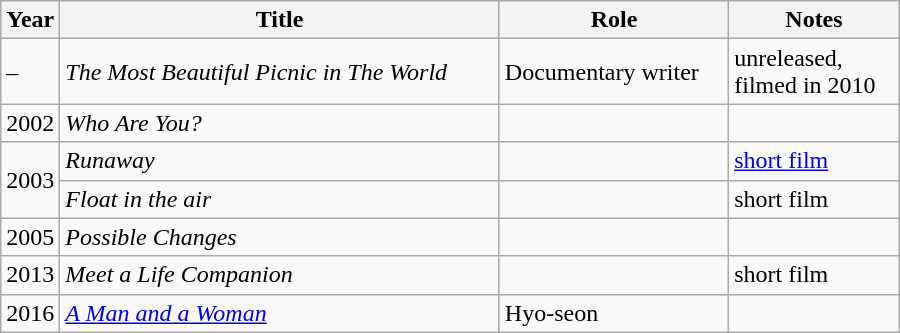<table class="wikitable" style="width:600px">
<tr>
<th width=10>Year</th>
<th>Title</th>
<th>Role</th>
<th>Notes</th>
</tr>
<tr>
<td>–</td>
<td><em>The Most Beautiful Picnic in The World</em></td>
<td>Documentary writer</td>
<td>unreleased, <br> filmed in 2010</td>
</tr>
<tr>
<td>2002</td>
<td><em>Who Are You?</em></td>
<td></td>
<td></td>
</tr>
<tr>
<td rowspan=2>2003</td>
<td><em>Runaway</em></td>
<td></td>
<td><a href='#'>short film</a></td>
</tr>
<tr>
<td><em>Float in the air</em></td>
<td></td>
<td>short film</td>
</tr>
<tr>
<td>2005</td>
<td><em>Possible Changes</em></td>
<td></td>
<td></td>
</tr>
<tr>
<td>2013</td>
<td><em>Meet a Life Companion</em></td>
<td></td>
<td>short film</td>
</tr>
<tr>
<td>2016</td>
<td><em><a href='#'>A Man and a Woman</a></em></td>
<td>Hyo-seon</td>
<td></td>
</tr>
</table>
